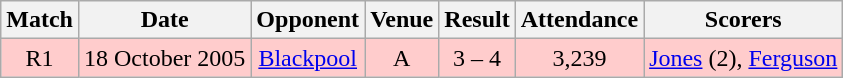<table class="wikitable" style="font-size:100%; text-align:center">
<tr>
<th>Match</th>
<th>Date</th>
<th>Opponent</th>
<th>Venue</th>
<th>Result</th>
<th>Attendance</th>
<th>Scorers</th>
</tr>
<tr style="background: #FFCCCC;">
<td>R1</td>
<td>18 October 2005</td>
<td><a href='#'>Blackpool</a></td>
<td>A</td>
<td>3 – 4</td>
<td>3,239</td>
<td><a href='#'>Jones</a> (2), <a href='#'>Ferguson</a></td>
</tr>
</table>
